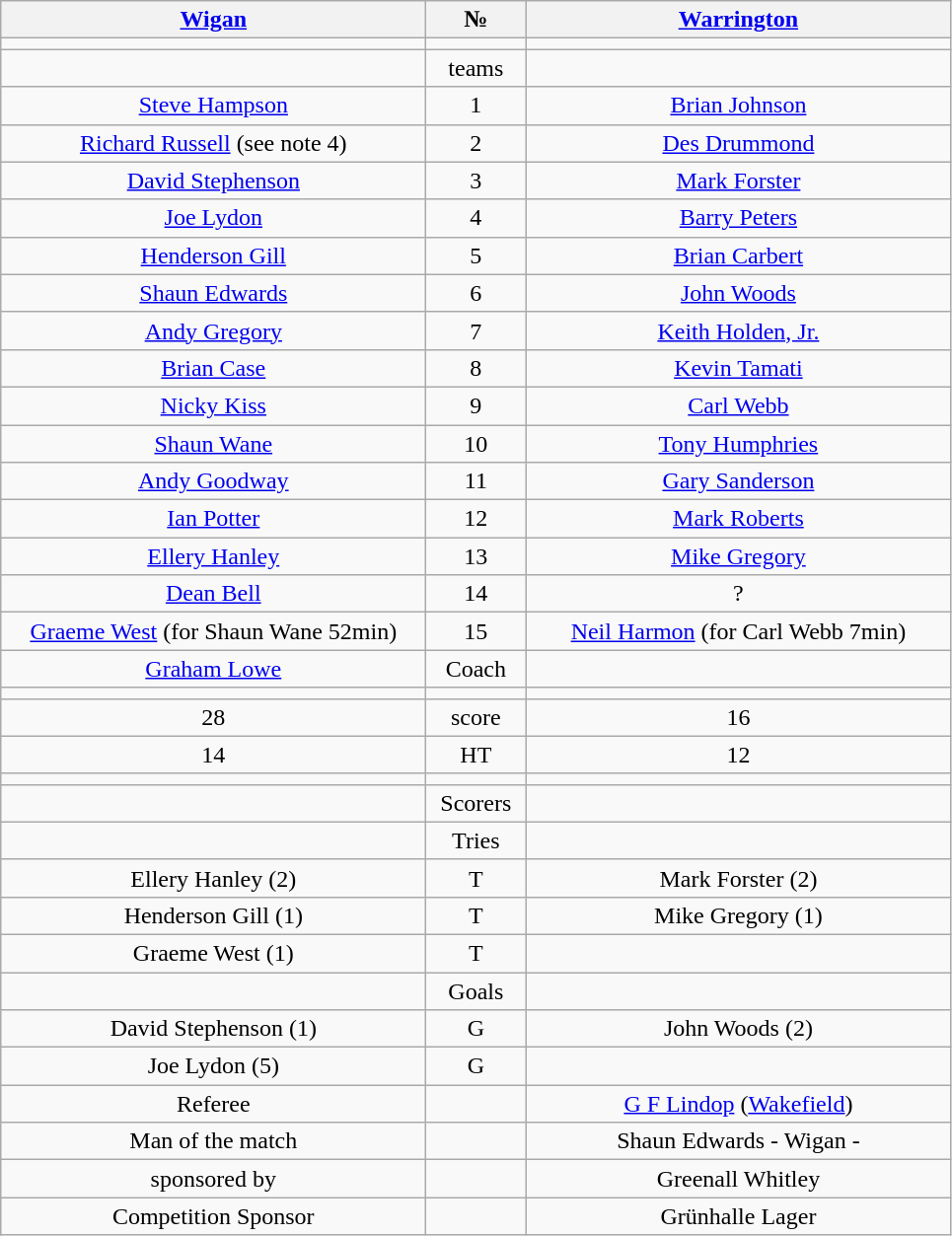<table class="wikitable" style="text-align:center;">
<tr>
<th width=280 abbr=winner><a href='#'>Wigan</a></th>
<th width=60 abbr="Number">№</th>
<th width=280 abbr=runner-up><a href='#'>Warrington</a></th>
</tr>
<tr>
<td></td>
<td></td>
<td></td>
</tr>
<tr>
<td></td>
<td>teams</td>
<td></td>
</tr>
<tr>
<td><a href='#'>Steve Hampson</a></td>
<td>1</td>
<td><a href='#'>Brian Johnson</a></td>
</tr>
<tr>
<td><a href='#'>Richard Russell</a> (see note 4)</td>
<td>2</td>
<td><a href='#'>Des Drummond</a></td>
</tr>
<tr>
<td><a href='#'>David Stephenson</a></td>
<td>3</td>
<td><a href='#'>Mark Forster</a></td>
</tr>
<tr>
<td><a href='#'>Joe Lydon</a></td>
<td>4</td>
<td><a href='#'>Barry Peters</a></td>
</tr>
<tr>
<td><a href='#'>Henderson Gill</a></td>
<td>5</td>
<td><a href='#'>Brian Carbert</a></td>
</tr>
<tr>
<td><a href='#'>Shaun Edwards</a></td>
<td>6</td>
<td><a href='#'>John Woods</a></td>
</tr>
<tr>
<td><a href='#'>Andy Gregory</a></td>
<td>7</td>
<td><a href='#'>Keith Holden, Jr.</a></td>
</tr>
<tr>
<td><a href='#'>Brian Case</a></td>
<td>8</td>
<td><a href='#'>Kevin Tamati</a></td>
</tr>
<tr>
<td><a href='#'>Nicky Kiss</a></td>
<td>9</td>
<td><a href='#'>Carl Webb</a></td>
</tr>
<tr>
<td><a href='#'>Shaun Wane</a></td>
<td>10</td>
<td><a href='#'>Tony Humphries</a></td>
</tr>
<tr>
<td><a href='#'>Andy Goodway</a></td>
<td>11</td>
<td><a href='#'>Gary Sanderson</a></td>
</tr>
<tr>
<td><a href='#'>Ian Potter</a></td>
<td>12</td>
<td><a href='#'>Mark Roberts</a></td>
</tr>
<tr>
<td><a href='#'>Ellery Hanley</a></td>
<td>13</td>
<td><a href='#'>Mike Gregory</a></td>
</tr>
<tr>
<td><a href='#'>Dean Bell</a></td>
<td>14</td>
<td>?</td>
</tr>
<tr>
<td><a href='#'>Graeme West</a> (for Shaun Wane 52min)</td>
<td>15</td>
<td><a href='#'>Neil Harmon</a> (for Carl Webb 7min)</td>
</tr>
<tr>
<td><a href='#'>Graham Lowe</a></td>
<td>Coach</td>
<td></td>
</tr>
<tr>
<td></td>
<td></td>
<td></td>
</tr>
<tr>
<td>28</td>
<td>score</td>
<td>16</td>
</tr>
<tr>
<td>14</td>
<td>HT</td>
<td>12</td>
</tr>
<tr>
<td></td>
<td></td>
<td></td>
</tr>
<tr>
<td></td>
<td>Scorers</td>
<td></td>
</tr>
<tr>
<td></td>
<td>Tries</td>
<td></td>
</tr>
<tr>
<td>Ellery Hanley (2)</td>
<td>T</td>
<td>Mark Forster (2)</td>
</tr>
<tr>
<td>Henderson Gill (1)</td>
<td>T</td>
<td>Mike Gregory  (1)</td>
</tr>
<tr>
<td>Graeme West (1)</td>
<td>T</td>
<td></td>
</tr>
<tr>
<td></td>
<td>Goals</td>
<td></td>
</tr>
<tr>
<td>David Stephenson (1)</td>
<td>G</td>
<td>John Woods (2)</td>
</tr>
<tr>
<td>Joe Lydon (5)</td>
<td>G</td>
<td></td>
</tr>
<tr>
<td>Referee</td>
<td></td>
<td><a href='#'>G F Lindop</a> (<a href='#'>Wakefield</a>)</td>
</tr>
<tr>
<td>Man of the match</td>
<td></td>
<td>Shaun Edwards - Wigan - </td>
</tr>
<tr>
<td>sponsored by</td>
<td></td>
<td>Greenall Whitley</td>
</tr>
<tr>
<td>Competition Sponsor</td>
<td></td>
<td>Grünhalle Lager</td>
</tr>
</table>
